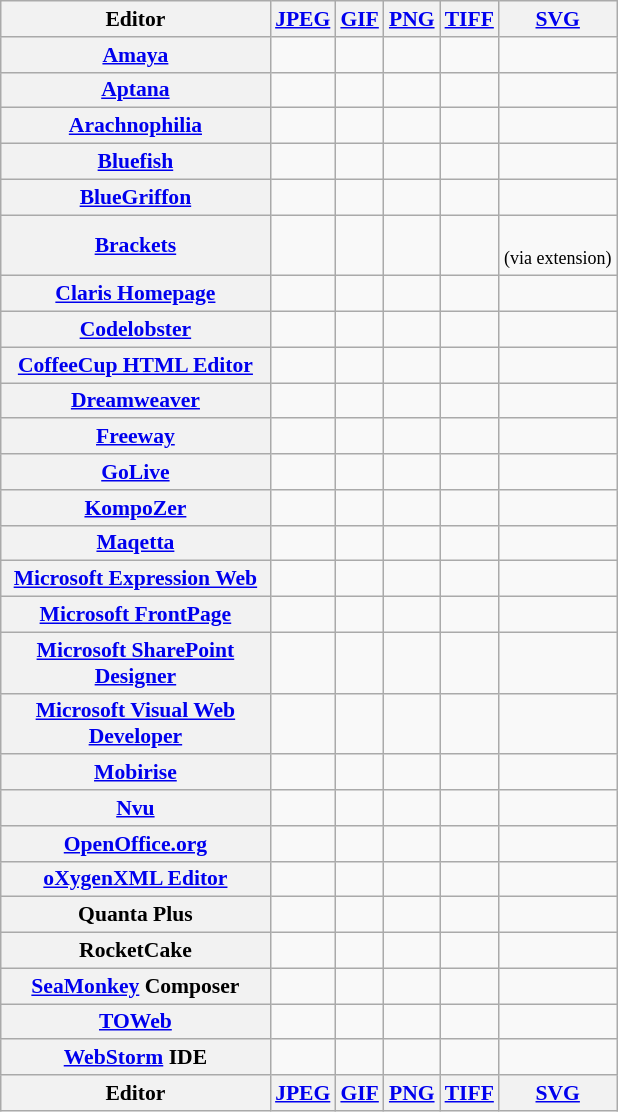<table class="sortable wikitable" style="font-size: 90%; text-align: center;">
<tr>
<th style="width:12em">Editor</th>
<th><a href='#'>JPEG</a></th>
<th><a href='#'>GIF</a></th>
<th><a href='#'>PNG</a></th>
<th><a href='#'>TIFF</a></th>
<th><a href='#'>SVG</a></th>
</tr>
<tr>
<th><a href='#'>Amaya</a></th>
<td></td>
<td></td>
<td></td>
<td></td>
<td></td>
</tr>
<tr>
<th><a href='#'>Aptana</a></th>
<td></td>
<td></td>
<td></td>
<td></td>
<td></td>
</tr>
<tr>
<th><a href='#'>Arachnophilia</a></th>
<td></td>
<td></td>
<td></td>
<td></td>
<td></td>
</tr>
<tr>
<th><a href='#'>Bluefish</a></th>
<td></td>
<td></td>
<td></td>
<td></td>
<td></td>
</tr>
<tr>
<th><a href='#'>BlueGriffon</a></th>
<td></td>
<td></td>
<td></td>
<td></td>
<td></td>
</tr>
<tr>
<th><a href='#'>Brackets</a></th>
<td></td>
<td></td>
<td></td>
<td></td>
<td><br><small>(via extension)</small></td>
</tr>
<tr>
<th><a href='#'>Claris Homepage</a></th>
<td></td>
<td></td>
<td></td>
<td></td>
<td></td>
</tr>
<tr>
<th><a href='#'>Codelobster</a></th>
<td></td>
<td></td>
<td></td>
<td></td>
<td></td>
</tr>
<tr>
<th><a href='#'>CoffeeCup HTML Editor</a></th>
<td></td>
<td></td>
<td></td>
<td></td>
<td></td>
</tr>
<tr>
<th><a href='#'>Dreamweaver</a></th>
<td></td>
<td></td>
<td></td>
<td></td>
<td></td>
</tr>
<tr>
<th><a href='#'>Freeway</a></th>
<td></td>
<td></td>
<td></td>
<td></td>
<td></td>
</tr>
<tr>
<th><a href='#'>GoLive</a></th>
<td></td>
<td></td>
<td></td>
<td></td>
<td></td>
</tr>
<tr>
<th><a href='#'>KompoZer</a></th>
<td></td>
<td></td>
<td></td>
<td></td>
<td></td>
</tr>
<tr>
<th><a href='#'>Maqetta</a></th>
<td></td>
<td></td>
<td></td>
<td></td>
<td></td>
</tr>
<tr>
<th><a href='#'>Microsoft Expression Web</a></th>
<td></td>
<td></td>
<td></td>
<td></td>
<td></td>
</tr>
<tr>
<th><a href='#'>Microsoft FrontPage</a></th>
<td></td>
<td></td>
<td></td>
<td></td>
<td></td>
</tr>
<tr>
<th><a href='#'>Microsoft SharePoint Designer</a></th>
<td></td>
<td></td>
<td></td>
<td></td>
<td></td>
</tr>
<tr>
<th><a href='#'>Microsoft Visual Web Developer</a></th>
<td></td>
<td></td>
<td></td>
<td></td>
<td></td>
</tr>
<tr>
<th><a href='#'>Mobirise</a></th>
<td></td>
<td></td>
<td></td>
<td></td>
<td></td>
</tr>
<tr>
<th><a href='#'>Nvu</a></th>
<td></td>
<td></td>
<td></td>
<td></td>
<td></td>
</tr>
<tr>
<th><a href='#'>OpenOffice.org</a></th>
<td></td>
<td></td>
<td></td>
<td></td>
<td></td>
</tr>
<tr>
<th><a href='#'>oXygenXML Editor</a></th>
<td></td>
<td></td>
<td></td>
<td></td>
<td></td>
</tr>
<tr>
<th>Quanta Plus</th>
<td></td>
<td></td>
<td></td>
<td></td>
<td></td>
</tr>
<tr>
<th>RocketCake</th>
<td></td>
<td></td>
<td></td>
<td></td>
<td></td>
</tr>
<tr>
<th><a href='#'>SeaMonkey</a> Composer</th>
<td></td>
<td></td>
<td></td>
<td></td>
<td></td>
</tr>
<tr>
<th><a href='#'>TOWeb</a></th>
<td></td>
<td></td>
<td></td>
<td></td>
<td></td>
</tr>
<tr>
<th><a href='#'>WebStorm</a> IDE</th>
<td></td>
<td></td>
<td></td>
<td></td>
<td></td>
</tr>
<tr class="sortbottom">
<th>Editor</th>
<th><a href='#'>JPEG</a></th>
<th><a href='#'>GIF</a></th>
<th><a href='#'>PNG</a></th>
<th><a href='#'>TIFF</a></th>
<th><a href='#'>SVG</a></th>
</tr>
</table>
